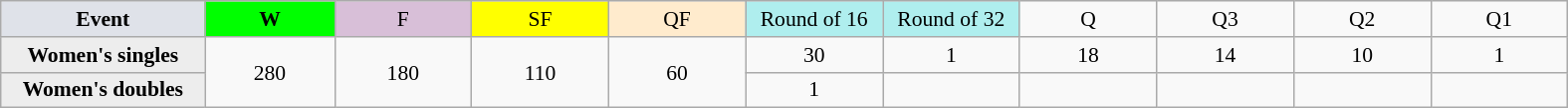<table class=wikitable style=font-size:90%;text-align:center>
<tr>
<td style="width:130px; background:#dfe2e9;"><strong>Event</strong></td>
<td style="width:80px; background:lime;"><strong>W</strong></td>
<td style="width:85px; background:thistle;">F</td>
<td style="width:85px; background:#ff0;">SF</td>
<td style="width:85px; background:#ffebcd;">QF</td>
<td style="width:85px; background:#afeeee;">Round of 16</td>
<td style="width:85px; background:#afeeee;">Round of 32</td>
<td width=85>Q</td>
<td width=85>Q3</td>
<td width=85>Q2</td>
<td width=85>Q1</td>
</tr>
<tr>
<th style="background:#ededed;">Women's singles</th>
<td rowspan=2>280</td>
<td rowspan=2>180</td>
<td rowspan=2>110</td>
<td rowspan=2>60</td>
<td>30</td>
<td>1</td>
<td>18</td>
<td>14</td>
<td>10</td>
<td>1</td>
</tr>
<tr>
<th style="background:#ededed;">Women's doubles</th>
<td>1</td>
<td></td>
<td></td>
<td></td>
<td></td>
<td></td>
</tr>
</table>
